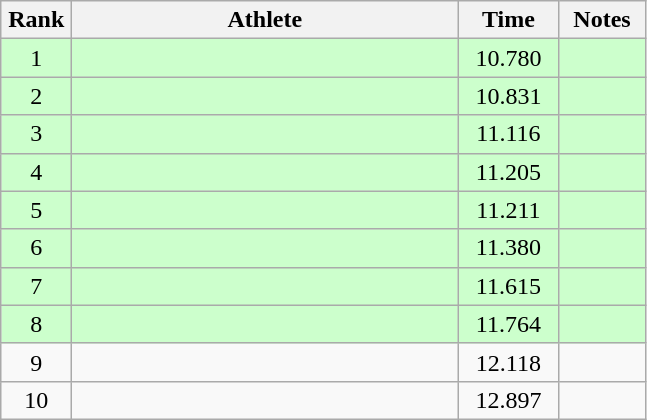<table class=wikitable style="text-align:center">
<tr>
<th width=40>Rank</th>
<th width=250>Athlete</th>
<th width=60>Time</th>
<th width=50>Notes</th>
</tr>
<tr bgcolor="ccffcc">
<td>1</td>
<td align=left></td>
<td>10.780</td>
<td></td>
</tr>
<tr bgcolor="ccffcc">
<td>2</td>
<td align=left></td>
<td>10.831</td>
<td></td>
</tr>
<tr bgcolor="ccffcc">
<td>3</td>
<td align=left></td>
<td>11.116</td>
<td></td>
</tr>
<tr bgcolor="ccffcc">
<td>4</td>
<td align=left></td>
<td>11.205</td>
<td></td>
</tr>
<tr bgcolor="ccffcc">
<td>5</td>
<td align=left></td>
<td>11.211</td>
<td></td>
</tr>
<tr bgcolor="ccffcc">
<td>6</td>
<td align=left></td>
<td>11.380</td>
<td></td>
</tr>
<tr bgcolor="ccffcc">
<td>7</td>
<td align=left></td>
<td>11.615</td>
<td></td>
</tr>
<tr bgcolor="ccffcc">
<td>8</td>
<td align=left></td>
<td>11.764</td>
<td></td>
</tr>
<tr>
<td>9</td>
<td align=left></td>
<td>12.118</td>
<td></td>
</tr>
<tr>
<td>10</td>
<td align=left></td>
<td>12.897</td>
<td></td>
</tr>
</table>
